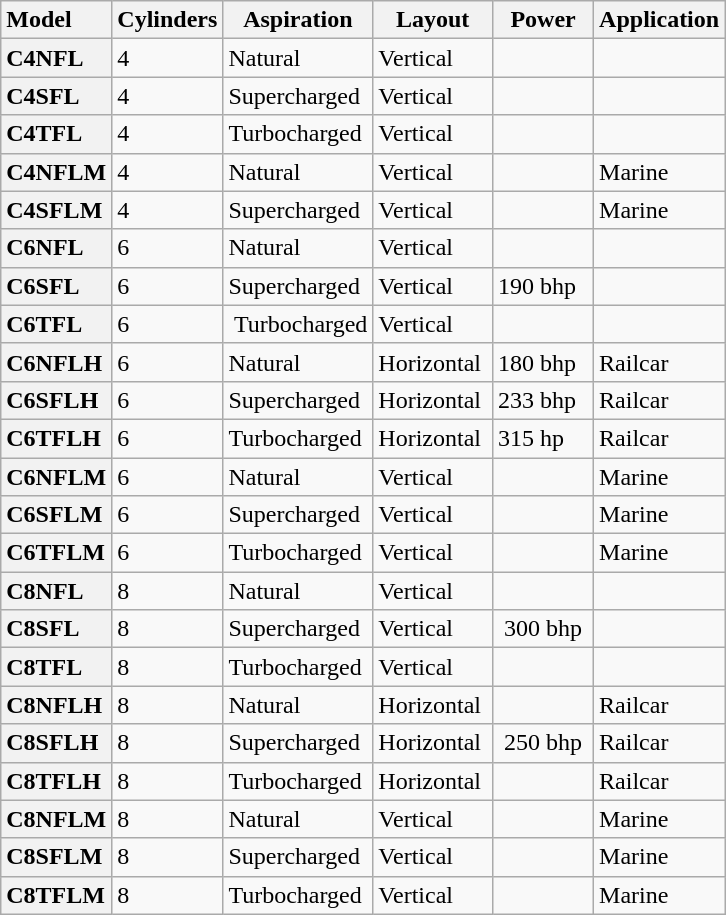<table class="wikitable mw-collapsible mw-collapsed">
<tr>
<th style="text-align: left;">Model</th>
<th>Cylinders</th>
<th>Aspiration</th>
<th>Layout</th>
<th>Power</th>
<th>Application</th>
</tr>
<tr>
<th style="text-align: left;" scope=row>C4NFL</th>
<td>4</td>
<td>Natural</td>
<td>Vertical</td>
<td></td>
<td></td>
</tr>
<tr>
<th style="text-align: left;" scope=row>C4SFL</th>
<td>4</td>
<td>Supercharged</td>
<td>Vertical</td>
<td></td>
<td></td>
</tr>
<tr>
<th style="text-align: left;" scope=row>C4TFL</th>
<td>4</td>
<td>Turbocharged</td>
<td>Vertical</td>
<td></td>
<td></td>
</tr>
<tr>
<th style="text-align: left;" scope=row>C4NFLM</th>
<td>4</td>
<td>Natural</td>
<td>Vertical</td>
<td></td>
<td>Marine</td>
</tr>
<tr>
<th style="text-align: left;" scope=row>C4SFLM</th>
<td>4</td>
<td>Supercharged </td>
<td>Vertical</td>
<td></td>
<td>Marine</td>
</tr>
<tr>
<th style="text-align: left;" scope=row>C6NFL</th>
<td>6</td>
<td>Natural</td>
<td>Vertical</td>
<td></td>
<td></td>
</tr>
<tr>
<th style="text-align: left;" scope=row>C6SFL</th>
<td>6</td>
<td>Supercharged</td>
<td>Vertical</td>
<td>190 bhp</td>
<td></td>
</tr>
<tr>
<th style="text-align: left;" scope=row>C6TFL</th>
<td>6</td>
<td> Turbocharged</td>
<td>Vertical</td>
<td></td>
<td></td>
</tr>
<tr>
<th style="text-align: left;" scope=row>C6NFLH</th>
<td>6</td>
<td>Natural</td>
<td>Horizontal </td>
<td>180 bhp</td>
<td>Railcar</td>
</tr>
<tr>
<th style="text-align: left;" scope=row>C6SFLH</th>
<td>6</td>
<td>Supercharged</td>
<td>Horizontal</td>
<td>233 bhp</td>
<td>Railcar</td>
</tr>
<tr>
<th style="text-align: left;" scope=row>C6TFLH</th>
<td>6</td>
<td>Turbocharged</td>
<td>Horizontal</td>
<td>315 hp</td>
<td>Railcar</td>
</tr>
<tr>
<th style="text-align: left;" scope=row>C6NFLM</th>
<td>6</td>
<td>Natural</td>
<td>Vertical</td>
<td></td>
<td>Marine</td>
</tr>
<tr>
<th style="text-align: left;" scope=row>C6SFLM</th>
<td>6</td>
<td>Supercharged</td>
<td>Vertical</td>
<td></td>
<td>Marine</td>
</tr>
<tr>
<th style="text-align: left;" scope=row>C6TFLM</th>
<td>6</td>
<td>Turbocharged</td>
<td>Vertical</td>
<td></td>
<td>Marine</td>
</tr>
<tr>
<th style="text-align: left;" scope=row>C8NFL</th>
<td>8</td>
<td>Natural</td>
<td>Vertical</td>
<td></td>
<td></td>
</tr>
<tr>
<th style="text-align: left;" scope=row>C8SFL</th>
<td>8</td>
<td>Supercharged</td>
<td>Vertical</td>
<td> 300 bhp </td>
<td></td>
</tr>
<tr>
<th style="text-align: left;" scope=row>C8TFL</th>
<td>8</td>
<td>Turbocharged</td>
<td>Vertical</td>
<td></td>
<td></td>
</tr>
<tr>
<th style="text-align: left;" scope=row>C8NFLH</th>
<td>8</td>
<td>Natural</td>
<td>Horizontal</td>
<td></td>
<td>Railcar</td>
</tr>
<tr>
<th style="text-align: left;" scope=row>C8SFLH</th>
<td>8</td>
<td>Supercharged</td>
<td>Horizontal</td>
<td> 250 bhp </td>
<td>Railcar</td>
</tr>
<tr>
<th style="text-align: left;" scope=row>C8TFLH</th>
<td>8</td>
<td>Turbocharged</td>
<td>Horizontal</td>
<td></td>
<td>Railcar</td>
</tr>
<tr>
<th style="text-align: left;" scope=row>C8NFLM</th>
<td>8</td>
<td>Natural</td>
<td>Vertical</td>
<td></td>
<td>Marine</td>
</tr>
<tr>
<th style="text-align: left;" scope=row>C8SFLM</th>
<td>8</td>
<td>Supercharged</td>
<td>Vertical</td>
<td></td>
<td>Marine</td>
</tr>
<tr>
<th style="text-align: left;" scope=row>C8TFLM</th>
<td>8</td>
<td>Turbocharged</td>
<td>Vertical</td>
<td></td>
<td>Marine</td>
</tr>
</table>
